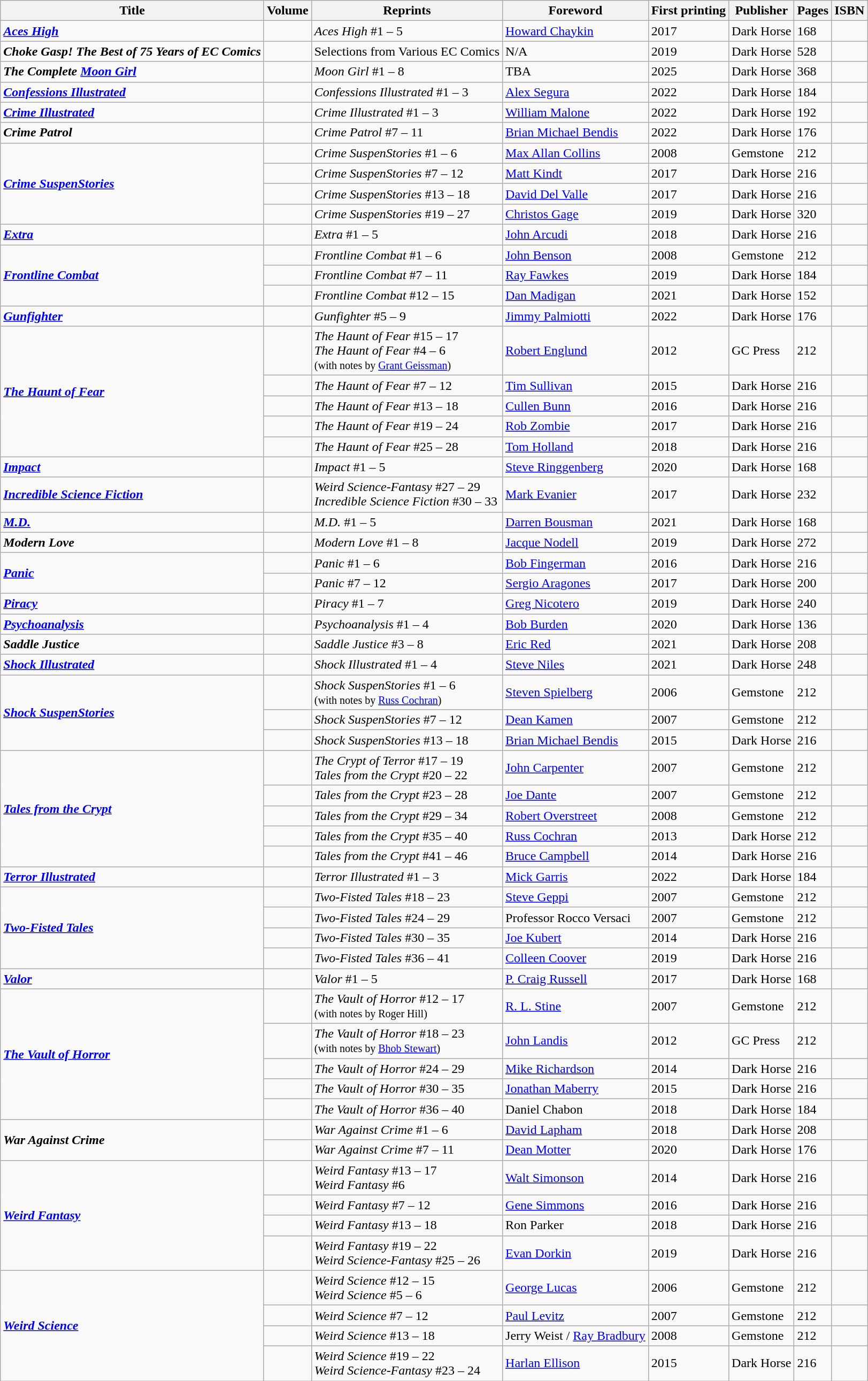<table class="wikitable sortable">
<tr>
<th>Title</th>
<th>Volume</th>
<th>Reprints</th>
<th>Foreword</th>
<th>First printing</th>
<th>Publisher</th>
<th>Pages</th>
<th>ISBN</th>
</tr>
<tr>
<td rowspan="1"><strong><em><a href='#'>Aces High</a></em></strong></td>
<td></td>
<td><em>Aces High</em> #1 – 5</td>
<td><a href='#'>Howard Chaykin</a></td>
<td>2017</td>
<td>Dark Horse</td>
<td>168</td>
<td></td>
</tr>
<tr>
<td><strong><em>Choke Gasp! The Best of 75 Years of EC Comics</em></strong></td>
<td></td>
<td>Selections from Various EC Comics</td>
<td>N/A</td>
<td>2019</td>
<td>Dark Horse</td>
<td>528</td>
<td></td>
</tr>
<tr>
<td><strong><em>The Complete <a href='#'>Moon Girl</a></em></strong></td>
<td></td>
<td><em>Moon Girl</em> #1 – 8</td>
<td>TBA</td>
<td>2025</td>
<td>Dark Horse</td>
<td>368</td>
<td></td>
</tr>
<tr>
<td><strong><em><a href='#'>Confessions Illustrated</a></em></strong></td>
<td></td>
<td><em>Confessions Illustrated</em> #1 – 3</td>
<td><a href='#'>Alex Segura</a></td>
<td>2022</td>
<td>Dark Horse</td>
<td>184</td>
<td></td>
</tr>
<tr>
<td><strong><em><a href='#'>Crime Illustrated</a></em></strong></td>
<td></td>
<td><em>Crime Illustrated</em> #1 – 3</td>
<td><a href='#'>William Malone</a></td>
<td>2022</td>
<td>Dark Horse</td>
<td>192</td>
<td></td>
</tr>
<tr>
<td><strong><em>Crime Patrol</em></strong></td>
<td></td>
<td><em>Crime Patrol</em> #7 – 11</td>
<td><a href='#'>Brian Michael Bendis</a></td>
<td>2022</td>
<td>Dark Horse</td>
<td>176</td>
<td></td>
</tr>
<tr>
<td rowspan="4"><strong><em><a href='#'>Crime SuspenStories</a></em></strong></td>
<td></td>
<td><em>Crime SuspenStories</em> #1 – 6</td>
<td><a href='#'>Max Allan Collins</a></td>
<td>2008</td>
<td>Gemstone</td>
<td>212</td>
<td></td>
</tr>
<tr>
<td></td>
<td><em>Crime SuspenStories</em> #7 – 12</td>
<td><a href='#'>Matt Kindt</a></td>
<td>2017</td>
<td>Dark Horse</td>
<td>216</td>
<td></td>
</tr>
<tr>
<td></td>
<td><em>Crime SuspenStories</em> #13 – 18</td>
<td><a href='#'>David Del Valle</a></td>
<td>2017</td>
<td>Dark Horse</td>
<td>216</td>
<td></td>
</tr>
<tr>
<td></td>
<td><em>Crime SuspenStories</em> #19 – 27</td>
<td><a href='#'>Christos Gage</a></td>
<td>2019</td>
<td>Dark Horse</td>
<td>320</td>
<td></td>
</tr>
<tr>
<td rowspan="1"><strong><em> <a href='#'>Extra</a></em></strong></td>
<td></td>
<td><em>Extra</em> #1 – 5</td>
<td><a href='#'>John Arcudi</a></td>
<td>2018</td>
<td>Dark Horse</td>
<td>216</td>
<td></td>
</tr>
<tr>
<td rowspan="3"><strong><em><a href='#'>Frontline Combat</a></em></strong></td>
<td></td>
<td><em>Frontline Combat</em> #1 – 6</td>
<td><a href='#'>John Benson</a></td>
<td>2008</td>
<td>Gemstone</td>
<td>212</td>
<td></td>
</tr>
<tr>
<td></td>
<td><em>Frontline Combat</em> #7 – 11</td>
<td><a href='#'>Ray Fawkes</a></td>
<td>2019</td>
<td>Dark Horse</td>
<td>184</td>
<td></td>
</tr>
<tr>
<td></td>
<td><em>Frontline Combat</em> #12 – 15</td>
<td><a href='#'>Dan Madigan</a></td>
<td>2021</td>
<td>Dark Horse</td>
<td>152</td>
<td></td>
</tr>
<tr>
<td><strong><em><a href='#'>Gunfighter</a></em></strong></td>
<td></td>
<td><em>Gunfighter</em> #5 – 9</td>
<td><a href='#'>Jimmy Palmiotti</a></td>
<td>2022</td>
<td>Dark Horse</td>
<td>176</td>
<td></td>
</tr>
<tr>
<td rowspan="5"><strong><em><a href='#'>The Haunt of Fear</a></em></strong></td>
<td></td>
<td><em>The Haunt of Fear</em> #15 – 17<br><em>The Haunt of Fear</em> #4 – 6<br><small>(with notes by <a href='#'>Grant Geissman</a>)</small></td>
<td><a href='#'>Robert Englund</a></td>
<td>2012</td>
<td>GC Press</td>
<td>212</td>
<td></td>
</tr>
<tr>
<td></td>
<td><em>The Haunt of Fear</em> #7 – 12</td>
<td><a href='#'>Tim Sullivan</a></td>
<td>2015</td>
<td>Dark Horse</td>
<td>216</td>
<td></td>
</tr>
<tr>
<td></td>
<td><em>The Haunt of Fear</em> #13 – 18</td>
<td><a href='#'>Cullen Bunn</a></td>
<td>2016</td>
<td>Dark Horse</td>
<td>216</td>
<td></td>
</tr>
<tr>
<td></td>
<td><em>The Haunt of Fear</em> #19 – 24</td>
<td><a href='#'>Rob Zombie</a></td>
<td>2017</td>
<td>Dark Horse</td>
<td>216</td>
<td></td>
</tr>
<tr>
<td></td>
<td><em>The Haunt of Fear</em> #25 – 28</td>
<td><a href='#'>Tom Holland</a></td>
<td>2018</td>
<td>Dark Horse</td>
<td>216</td>
<td></td>
</tr>
<tr>
<td rowspan="1"><strong><em> <a href='#'>Impact</a></em></strong></td>
<td></td>
<td><em>Impact</em> #1 – 5</td>
<td><a href='#'>Steve Ringgenberg</a></td>
<td>2020</td>
<td>Dark Horse</td>
<td>168</td>
<td></td>
</tr>
<tr>
<td rowspan="1"><strong><em><a href='#'>Incredible Science Fiction</a></em></strong></td>
<td></td>
<td><em>Weird Science-Fantasy</em> #27 – 29<br><em>Incredible Science Fiction</em> #30 – 33</td>
<td><a href='#'>Mark Evanier</a></td>
<td>2017</td>
<td>Dark Horse</td>
<td>232</td>
<td></td>
</tr>
<tr>
<td><strong><em><a href='#'>M.D.</a></em></strong></td>
<td></td>
<td><em>M.D.</em> #1 – 5</td>
<td><a href='#'>Darren Bousman</a></td>
<td>2021</td>
<td>Dark Horse</td>
<td>168</td>
<td></td>
</tr>
<tr>
<td><strong><em>Modern Love</em></strong></td>
<td></td>
<td><em>Modern Love</em> #1 – 8</td>
<td><a href='#'>Jacque Nodell</a></td>
<td>2019</td>
<td>Dark Horse</td>
<td>272</td>
<td></td>
</tr>
<tr>
<td rowspan="2"><strong><em><a href='#'>Panic</a></em></strong></td>
<td></td>
<td><em>Panic</em> #1 – 6</td>
<td><a href='#'>Bob Fingerman</a></td>
<td>2016</td>
<td>Dark Horse</td>
<td>216</td>
<td></td>
</tr>
<tr>
<td></td>
<td><em>Panic</em> #7 – 12</td>
<td><a href='#'>Sergio Aragones</a></td>
<td>2017</td>
<td>Dark Horse</td>
<td>200</td>
<td></td>
</tr>
<tr>
<td rowspan="1"><strong><em><a href='#'>Piracy</a></em></strong></td>
<td></td>
<td><em>Piracy</em> #1 – 7</td>
<td><a href='#'>Greg Nicotero</a></td>
<td>2019</td>
<td>Dark Horse</td>
<td>240</td>
<td></td>
</tr>
<tr>
<td><strong><em><a href='#'>Psychoanalysis</a></em></strong></td>
<td></td>
<td><em>Psychoanalysis</em> #1 – 4</td>
<td><a href='#'>Bob Burden</a></td>
<td>2020</td>
<td>Dark Horse</td>
<td>136</td>
<td></td>
</tr>
<tr>
<td><strong><em>Saddle Justice</em></strong></td>
<td></td>
<td><em>Saddle Justice</em> #3 – 8</td>
<td><a href='#'>Eric Red</a></td>
<td>2021</td>
<td>Dark Horse</td>
<td>208</td>
<td></td>
</tr>
<tr>
<td rowspan="1"><strong><em><a href='#'>Shock Illustrated</a></em></strong></td>
<td></td>
<td><em>Shock Illustrated</em> #1 – 4</td>
<td><a href='#'>Steve Niles</a></td>
<td>2021</td>
<td>Dark Horse</td>
<td>248</td>
<td></td>
</tr>
<tr>
<td rowspan="3"><strong><em><a href='#'>Shock SuspenStories</a></em></strong></td>
<td></td>
<td><em>Shock SuspenStories</em> #1 – 6<br><small>(with notes by <a href='#'>Russ Cochran</a>)</small></td>
<td><a href='#'>Steven Spielberg</a></td>
<td>2006</td>
<td>Gemstone</td>
<td>212</td>
<td></td>
</tr>
<tr>
<td></td>
<td><em>Shock SuspenStories</em> #7 – 12</td>
<td><a href='#'>Dean Kamen</a></td>
<td>2007</td>
<td>Gemstone</td>
<td>212</td>
<td></td>
</tr>
<tr>
<td></td>
<td><em>Shock SuspenStories</em> #13 – 18</td>
<td><a href='#'>Brian Michael Bendis</a></td>
<td>2015</td>
<td>Dark Horse</td>
<td>216</td>
<td></td>
</tr>
<tr>
<td rowspan="5"><strong><em><a href='#'>Tales from the Crypt</a></em></strong></td>
<td></td>
<td><em>The Crypt of Terror</em> #17 – 19<br><em>Tales from the Crypt</em> #20 – 22</td>
<td><a href='#'>John Carpenter</a></td>
<td>2007</td>
<td>Gemstone</td>
<td>212</td>
<td></td>
</tr>
<tr>
<td></td>
<td><em>Tales from the Crypt</em> #23 – 28</td>
<td><a href='#'>Joe Dante</a></td>
<td>2007</td>
<td>Gemstone</td>
<td>212</td>
<td></td>
</tr>
<tr>
<td></td>
<td><em>Tales from the Crypt</em> #29 – 34</td>
<td><a href='#'>Robert Overstreet</a></td>
<td>2008</td>
<td>Gemstone</td>
<td>212</td>
<td></td>
</tr>
<tr>
<td></td>
<td><em>Tales from the Crypt</em> #35 – 40</td>
<td><a href='#'>Russ Cochran</a></td>
<td>2013</td>
<td>Dark Horse</td>
<td>212</td>
<td></td>
</tr>
<tr>
<td></td>
<td><em>Tales from the Crypt</em> #41 – 46</td>
<td><a href='#'>Bruce Campbell</a></td>
<td>2014</td>
<td>Dark Horse</td>
<td>216</td>
<td></td>
</tr>
<tr>
<td><strong><em><a href='#'>Terror Illustrated</a></em></strong></td>
<td></td>
<td><em>Terror Illustrated</em> #1 – 3</td>
<td><a href='#'>Mick Garris</a></td>
<td>2022</td>
<td>Dark Horse</td>
<td>184</td>
<td></td>
</tr>
<tr>
<td rowspan="4"><strong><em><a href='#'>Two-Fisted Tales</a></em></strong></td>
<td></td>
<td><em>Two-Fisted Tales</em> #18 – 23</td>
<td><a href='#'>Steve Geppi</a></td>
<td>2007</td>
<td>Gemstone</td>
<td>212</td>
<td></td>
</tr>
<tr>
<td></td>
<td><em>Two-Fisted Tales</em> #24 – 29</td>
<td>Professor Rocco Versaci</td>
<td>2007</td>
<td>Gemstone</td>
<td>212</td>
<td></td>
</tr>
<tr>
<td></td>
<td><em>Two-Fisted Tales</em> #30 – 35</td>
<td><a href='#'>Joe Kubert</a></td>
<td>2014</td>
<td>Dark Horse</td>
<td>216</td>
<td></td>
</tr>
<tr>
<td></td>
<td><em>Two-Fisted Tales</em> #36 – 41</td>
<td><a href='#'>Colleen Coover</a></td>
<td>2019</td>
<td>Dark Horse</td>
<td>216</td>
<td></td>
</tr>
<tr>
<td rowspan="1"><strong><em> <a href='#'>Valor</a></em></strong></td>
<td></td>
<td><em>Valor</em> #1 – 5</td>
<td><a href='#'>P. Craig Russell</a></td>
<td>2017</td>
<td>Dark Horse</td>
<td>168</td>
<td></td>
</tr>
<tr>
<td rowspan="5"><strong><em><a href='#'>The Vault of Horror</a></em></strong></td>
<td></td>
<td><em>The Vault of Horror</em> #12 – 17<br><small>(with notes by Roger Hill)</small></td>
<td><a href='#'>R. L. Stine</a></td>
<td>2007</td>
<td>Gemstone</td>
<td>212</td>
<td></td>
</tr>
<tr>
<td></td>
<td><em>The Vault of Horror</em> #18 – 23<br><small>(with notes by <a href='#'>Bhob Stewart</a>)</small></td>
<td><a href='#'>John Landis</a></td>
<td>2012</td>
<td>GC Press</td>
<td>212</td>
<td></td>
</tr>
<tr>
<td></td>
<td><em>The Vault of Horror</em> #24 – 29</td>
<td><a href='#'>Mike Richardson</a></td>
<td>2014</td>
<td>Dark Horse</td>
<td>216</td>
<td></td>
</tr>
<tr>
<td></td>
<td><em>The Vault of Horror</em> #30 – 35</td>
<td><a href='#'>Jonathan Maberry</a></td>
<td>2015</td>
<td>Dark Horse</td>
<td>216</td>
<td></td>
</tr>
<tr>
<td></td>
<td><em>The Vault of Horror</em> #36 – 40</td>
<td>Daniel Chabon</td>
<td>2018</td>
<td>Dark Horse</td>
<td>184</td>
<td></td>
</tr>
<tr>
<td rowspan="2"><strong><em>War Against Crime</em></strong></td>
<td></td>
<td><em>War Against Crime</em> #1 – 6</td>
<td><a href='#'>David Lapham</a></td>
<td>2018</td>
<td>Dark Horse</td>
<td>208</td>
<td></td>
</tr>
<tr>
<td></td>
<td><em>War Against Crime</em> #7 – 11</td>
<td><a href='#'>Dean Motter</a></td>
<td>2020</td>
<td>Dark Horse</td>
<td>176</td>
<td></td>
</tr>
<tr>
<td rowspan="4"><strong><em><a href='#'>Weird Fantasy</a></em></strong></td>
<td></td>
<td><em>Weird Fantasy</em> #13 – 17<br><em>Weird Fantasy</em> #6</td>
<td><a href='#'>Walt Simonson</a></td>
<td>2014</td>
<td>Dark Horse</td>
<td>216</td>
<td></td>
</tr>
<tr>
<td></td>
<td><em>Weird Fantasy</em> #7 – 12</td>
<td><a href='#'>Gene Simmons</a></td>
<td>2016</td>
<td>Dark Horse</td>
<td>216</td>
<td></td>
</tr>
<tr>
<td></td>
<td><em>Weird Fantasy</em> #13 – 18</td>
<td>Ron Parker</td>
<td>2018</td>
<td>Dark Horse</td>
<td>216</td>
<td></td>
</tr>
<tr>
<td></td>
<td><em>Weird Fantasy</em> #19 – 22 <br><em>Weird Science-Fantasy</em> #25 – 26</td>
<td><a href='#'>Evan Dorkin</a></td>
<td>2019</td>
<td>Dark Horse</td>
<td>216</td>
<td></td>
</tr>
<tr>
<td rowspan="4"><strong><em><a href='#'>Weird Science</a></em></strong></td>
<td></td>
<td><em>Weird Science</em> #12 – 15<br><em>Weird Science</em> #5 – 6</td>
<td><a href='#'>George Lucas</a></td>
<td>2006</td>
<td>Gemstone</td>
<td>212</td>
<td></td>
</tr>
<tr>
<td></td>
<td><em>Weird Science</em> #7 – 12</td>
<td><a href='#'>Paul Levitz</a></td>
<td>2007</td>
<td>Gemstone</td>
<td>212</td>
<td></td>
</tr>
<tr>
<td></td>
<td><em>Weird Science</em> #13 – 18</td>
<td>Jerry Weist / <a href='#'>Ray Bradbury</a></td>
<td>2008</td>
<td>Gemstone</td>
<td>212</td>
<td></td>
</tr>
<tr>
<td></td>
<td><em>Weird Science</em> #19 – 22 <br><em>Weird Science-Fantasy</em> #23 – 24</td>
<td><a href='#'>Harlan Ellison</a></td>
<td>2015</td>
<td>Dark Horse</td>
<td>216</td>
<td></td>
</tr>
</table>
